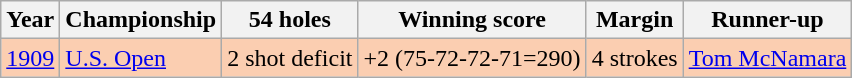<table class="wikitable">
<tr>
<th>Year</th>
<th>Championship</th>
<th>54 holes</th>
<th>Winning score</th>
<th>Margin</th>
<th>Runner-up</th>
</tr>
<tr style="background:#FBCEB1;">
<td><a href='#'>1909</a></td>
<td><a href='#'>U.S. Open</a></td>
<td>2 shot deficit</td>
<td>+2 (75-72-72-71=290)</td>
<td>4 strokes</td>
<td> <a href='#'>Tom McNamara</a></td>
</tr>
</table>
